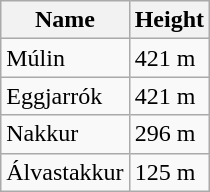<table class="wikitable">
<tr>
<th>Name</th>
<th>Height</th>
</tr>
<tr>
<td>Múlin</td>
<td>421 m</td>
</tr>
<tr>
<td>Eggjarrók</td>
<td>421 m</td>
</tr>
<tr>
<td>Nakkur</td>
<td>296 m</td>
</tr>
<tr>
<td>Álvastakkur</td>
<td>125 m</td>
</tr>
</table>
